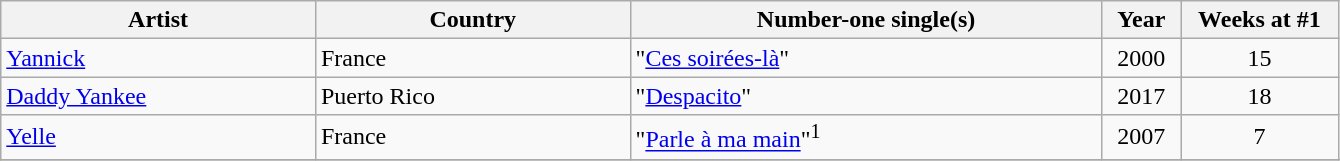<table class="wikitable">
<tr>
<th width="20%">Artist</th>
<th width="20%">Country</th>
<th width="30%">Number-one single(s)</th>
<th width="5%">Year</th>
<th width="10%">Weeks at #1</th>
</tr>
<tr>
<td><a href='#'>Yannick</a></td>
<td>France</td>
<td>"<a href='#'>Ces soirées-là</a>"</td>
<td align=center>2000</td>
<td align=center>15</td>
</tr>
<tr>
<td><a href='#'>Daddy Yankee</a></td>
<td>Puerto Rico</td>
<td>"<a href='#'>Despacito</a>"</td>
<td align=center>2017</td>
<td align=center>18</td>
</tr>
<tr>
<td><a href='#'>Yelle</a></td>
<td>France</td>
<td>"<a href='#'>Parle à ma main</a>"<sup>1</sup></td>
<td align=center>2007</td>
<td align=center>7</td>
</tr>
<tr>
</tr>
</table>
